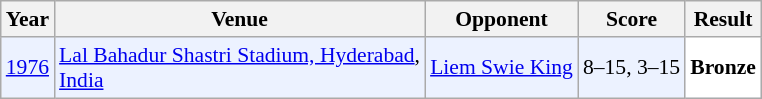<table class="sortable wikitable" style="font-size: 90%;">
<tr>
<th>Year</th>
<th>Venue</th>
<th>Opponent</th>
<th>Score</th>
<th>Result</th>
</tr>
<tr style="background:#ECF2FF">
<td align="center"><a href='#'>1976</a></td>
<td align="left"><a href='#'>Lal Bahadur Shastri Stadium, Hyderabad</a>, <br> <a href='#'>India</a></td>
<td align="left"> <a href='#'>Liem Swie King</a></td>
<td align="left">8–15, 3–15</td>
<td style="text-align:left; background:white"> <strong>Bronze</strong></td>
</tr>
</table>
